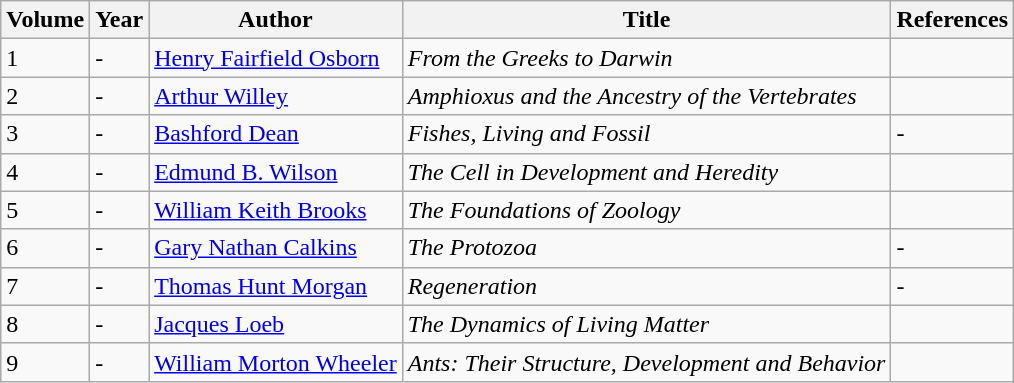<table class="wikitable sortable">
<tr>
<th>Volume</th>
<th>Year</th>
<th>Author</th>
<th>Title</th>
<th>References</th>
</tr>
<tr>
<td>1</td>
<td>-</td>
<td><a href='#'>Henry Fairfield Osborn</a></td>
<td><em>From the Greeks to Darwin</em></td>
<td></td>
</tr>
<tr>
<td>2</td>
<td>-</td>
<td><a href='#'>Arthur Willey</a></td>
<td><em>Amphioxus and the Ancestry of the Vertebrates</em></td>
<td></td>
</tr>
<tr>
<td>3</td>
<td>-</td>
<td><a href='#'>Bashford Dean</a></td>
<td><em>Fishes, Living and Fossil</em></td>
<td>-</td>
</tr>
<tr>
<td>4</td>
<td>-</td>
<td><a href='#'>Edmund B. Wilson</a></td>
<td><em>The Cell in Development and Heredity</em></td>
<td></td>
</tr>
<tr>
<td>5</td>
<td>-</td>
<td><a href='#'>William Keith Brooks</a></td>
<td><em>The Foundations of Zoology</em></td>
<td></td>
</tr>
<tr>
<td>6</td>
<td>-</td>
<td><a href='#'>Gary Nathan Calkins</a></td>
<td><em>The Protozoa</em></td>
<td>-</td>
</tr>
<tr>
<td>7</td>
<td>-</td>
<td><a href='#'>Thomas Hunt Morgan</a></td>
<td><em>Regeneration</em></td>
<td>-</td>
</tr>
<tr>
<td>8</td>
<td>-</td>
<td><a href='#'>Jacques Loeb</a></td>
<td><em>The Dynamics of Living Matter</em></td>
<td><br></td>
</tr>
<tr>
<td>9</td>
<td>-</td>
<td><a href='#'>William Morton Wheeler</a></td>
<td><em>Ants: Their Structure, Development and Behavior</em></td>
<td></td>
</tr>
</table>
